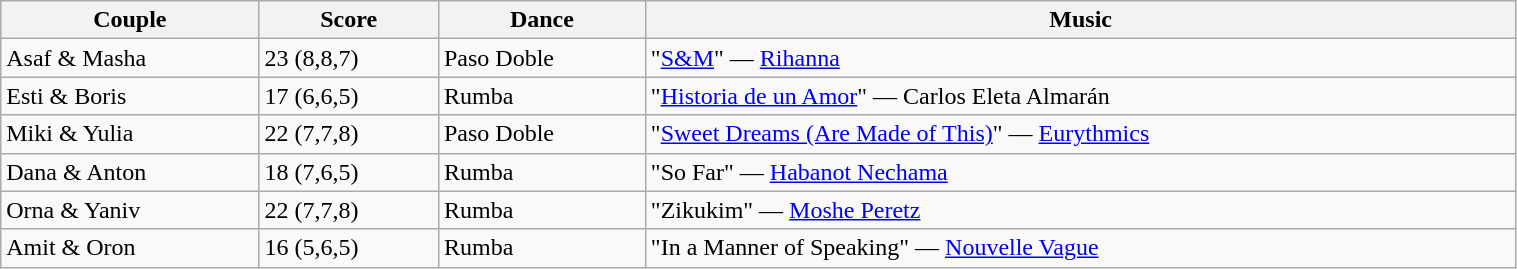<table class="wikitable" style="width:80%;">
<tr>
<th>Couple</th>
<th>Score</th>
<th>Dance</th>
<th>Music</th>
</tr>
<tr>
<td>Asaf & Masha</td>
<td>23 (8,8,7)</td>
<td>Paso Doble</td>
<td>"<a href='#'>S&M</a>" — <a href='#'>Rihanna</a></td>
</tr>
<tr>
<td>Esti & Boris</td>
<td>17 (6,6,5)</td>
<td>Rumba</td>
<td>"<a href='#'>Historia de un Amor</a>" — Carlos Eleta Almarán</td>
</tr>
<tr>
<td>Miki & Yulia</td>
<td>22 (7,7,8)</td>
<td>Paso Doble</td>
<td>"<a href='#'>Sweet Dreams (Are Made of This)</a>" — <a href='#'>Eurythmics</a></td>
</tr>
<tr>
<td>Dana & Anton</td>
<td>18 (7,6,5)</td>
<td>Rumba</td>
<td>"So Far" — <a href='#'>Habanot Nechama</a></td>
</tr>
<tr>
<td>Orna & Yaniv</td>
<td>22 (7,7,8)</td>
<td>Rumba</td>
<td>"Zikukim" — <a href='#'>Moshe Peretz</a></td>
</tr>
<tr>
<td>Amit & Oron</td>
<td>16 (5,6,5)</td>
<td>Rumba</td>
<td>"In a Manner of Speaking" — <a href='#'>Nouvelle Vague</a></td>
</tr>
</table>
